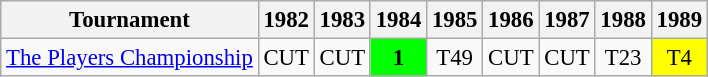<table class="wikitable" style="font-size:95%;text-align:center;">
<tr>
<th>Tournament</th>
<th>1982</th>
<th>1983</th>
<th>1984</th>
<th>1985</th>
<th>1986</th>
<th>1987</th>
<th>1988</th>
<th>1989</th>
</tr>
<tr>
<td align=left><a href='#'>The Players Championship</a></td>
<td>CUT</td>
<td>CUT</td>
<td style="background:lime;"><strong>1</strong></td>
<td>T49</td>
<td>CUT</td>
<td>CUT</td>
<td>T23</td>
<td style="background:yellow;">T4</td>
</tr>
</table>
